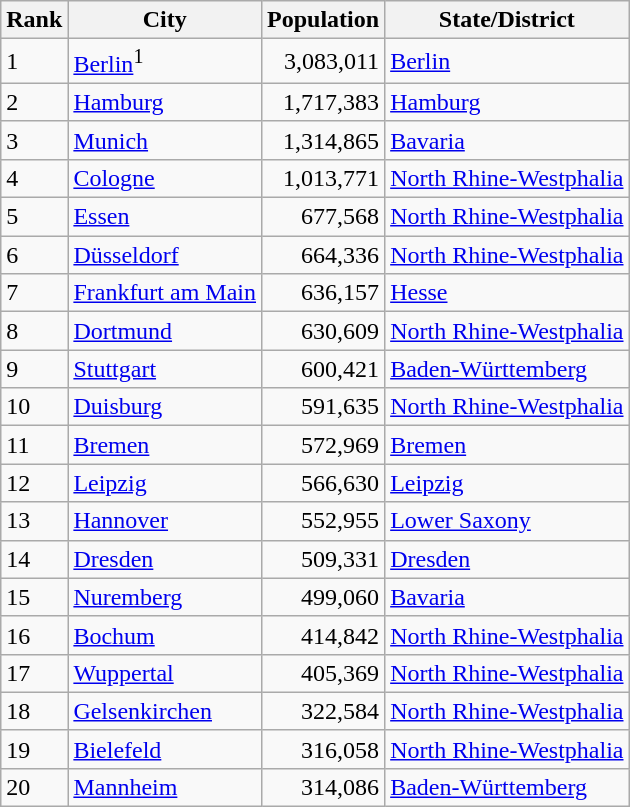<table class="wikitable sortable zebra">
<tr>
<th>Rank</th>
<th>City</th>
<th>Population</th>
<th>State/District</th>
</tr>
<tr>
<td>1</td>
<td><a href='#'>Berlin</a><sup>1</sup></td>
<td align="right">3,083,011</td>
<td><a href='#'>Berlin</a></td>
</tr>
<tr>
<td>2</td>
<td><a href='#'>Hamburg</a></td>
<td align="right">1,717,383</td>
<td><a href='#'>Hamburg</a></td>
</tr>
<tr>
<td>3</td>
<td><a href='#'>Munich</a></td>
<td align="right">1,314,865</td>
<td><a href='#'>Bavaria</a></td>
</tr>
<tr>
<td>4</td>
<td><a href='#'>Cologne</a></td>
<td align="right">1,013,771</td>
<td><a href='#'>North Rhine-Westphalia</a></td>
</tr>
<tr>
<td>5</td>
<td><a href='#'>Essen</a></td>
<td align="right">677,568</td>
<td><a href='#'>North Rhine-Westphalia</a></td>
</tr>
<tr>
<td>6</td>
<td><a href='#'>Düsseldorf</a></td>
<td align="right">664,336</td>
<td><a href='#'>North Rhine-Westphalia</a></td>
</tr>
<tr>
<td>7</td>
<td><a href='#'>Frankfurt am Main</a></td>
<td align="right">636,157</td>
<td><a href='#'>Hesse</a></td>
</tr>
<tr>
<td>8</td>
<td><a href='#'>Dortmund</a></td>
<td align="right">630,609</td>
<td><a href='#'>North Rhine-Westphalia</a></td>
</tr>
<tr>
<td>9</td>
<td><a href='#'>Stuttgart</a></td>
<td align="right">600,421</td>
<td><a href='#'>Baden-Württemberg</a></td>
</tr>
<tr>
<td>10</td>
<td><a href='#'>Duisburg</a></td>
<td align="right">591,635</td>
<td><a href='#'>North Rhine-Westphalia</a></td>
</tr>
<tr>
<td>11</td>
<td><a href='#'>Bremen</a></td>
<td align="right">572,969</td>
<td><a href='#'>Bremen</a></td>
</tr>
<tr>
<td>12</td>
<td><a href='#'>Leipzig</a></td>
<td align="right">566,630</td>
<td><a href='#'>Leipzig</a></td>
</tr>
<tr>
<td>13</td>
<td><a href='#'>Hannover</a></td>
<td align="right">552,955</td>
<td><a href='#'>Lower Saxony</a></td>
</tr>
<tr>
<td>14</td>
<td><a href='#'>Dresden</a></td>
<td align="right">509,331</td>
<td><a href='#'>Dresden</a></td>
</tr>
<tr>
<td>15</td>
<td><a href='#'>Nuremberg</a></td>
<td align="right">499,060</td>
<td><a href='#'>Bavaria</a></td>
</tr>
<tr>
<td>16</td>
<td><a href='#'>Bochum</a></td>
<td align="right">414,842</td>
<td><a href='#'>North Rhine-Westphalia</a></td>
</tr>
<tr>
<td>17</td>
<td><a href='#'>Wuppertal</a></td>
<td align="right">405,369</td>
<td><a href='#'>North Rhine-Westphalia</a></td>
</tr>
<tr>
<td>18</td>
<td><a href='#'>Gelsenkirchen</a></td>
<td align="right">322,584</td>
<td><a href='#'>North Rhine-Westphalia</a></td>
</tr>
<tr>
<td>19</td>
<td><a href='#'>Bielefeld</a></td>
<td align="right">316,058</td>
<td><a href='#'>North Rhine-Westphalia</a></td>
</tr>
<tr>
<td>20</td>
<td><a href='#'>Mannheim</a></td>
<td align="right">314,086</td>
<td><a href='#'>Baden-Württemberg</a></td>
</tr>
</table>
